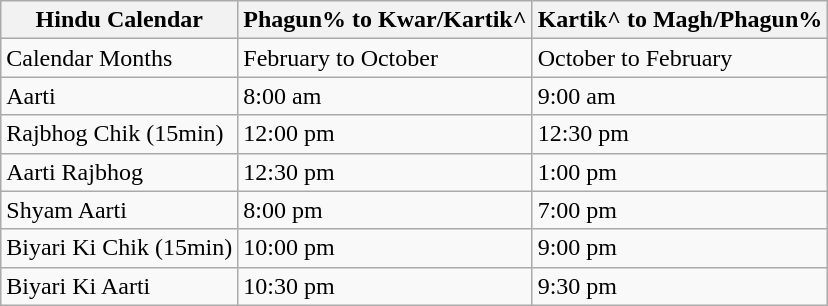<table class="wikitable">
<tr>
<th>Hindu Calendar</th>
<th>Phagun% to Kwar/Kartik^</th>
<th>Kartik^ to Magh/Phagun%</th>
</tr>
<tr>
<td>Calendar Months</td>
<td>February to October</td>
<td>October to February</td>
</tr>
<tr>
<td>Aarti</td>
<td>8:00 am</td>
<td>9:00 am</td>
</tr>
<tr>
<td>Rajbhog Chik (15min)</td>
<td>12:00 pm</td>
<td>12:30 pm</td>
</tr>
<tr>
<td>Aarti Rajbhog</td>
<td>12:30 pm</td>
<td>1:00 pm</td>
</tr>
<tr>
<td>Shyam Aarti</td>
<td>8:00 pm</td>
<td>7:00 pm</td>
</tr>
<tr>
<td>Biyari Ki Chik (15min)</td>
<td>10:00 pm</td>
<td>9:00 pm</td>
</tr>
<tr>
<td>Biyari Ki Aarti</td>
<td>10:30 pm</td>
<td>9:30 pm</td>
</tr>
</table>
